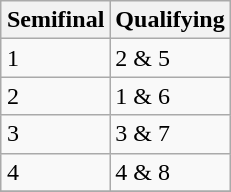<table class="wikitable" align="right">
<tr>
<th>Semifinal</th>
<th>Qualifying</th>
</tr>
<tr>
<td>1</td>
<td>2 & 5</td>
</tr>
<tr>
<td>2</td>
<td>1 & 6</td>
</tr>
<tr>
<td>3</td>
<td>3 & 7</td>
</tr>
<tr>
<td>4</td>
<td>4 & 8</td>
</tr>
<tr>
</tr>
</table>
